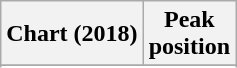<table class="wikitable sortable plainrowheaders" style="text-align:center">
<tr>
<th scope="col">Chart (2018)</th>
<th scope="col">Peak<br> position</th>
</tr>
<tr>
</tr>
<tr>
</tr>
<tr>
</tr>
<tr>
</tr>
<tr>
</tr>
<tr>
</tr>
<tr>
</tr>
</table>
